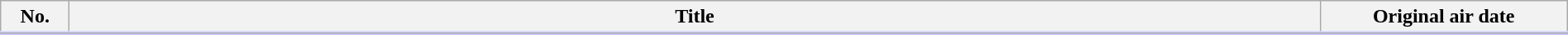<table class="wikitable" style="width:100%; margin:auto; background:#FFF;">
<tr style="border-bottom: 3px solid #CCF;">
<th style="width:3em;">No.</th>
<th>Title</th>
<th style="width:12em;">Original air date</th>
</tr>
<tr>
</tr>
</table>
